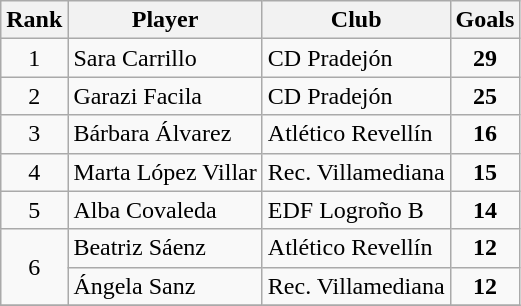<table class="wikitable" style="text-align:center">
<tr>
<th>Rank</th>
<th>Player</th>
<th>Club</th>
<th>Goals</th>
</tr>
<tr>
<td>1</td>
<td align="left">Sara Carrillo</td>
<td align="left">CD Pradejón</td>
<td><strong>29</strong></td>
</tr>
<tr>
<td>2</td>
<td align="left">Garazi Facila</td>
<td align="left">CD Pradejón</td>
<td><strong>25</strong></td>
</tr>
<tr>
<td>3</td>
<td align="left">Bárbara Álvarez</td>
<td align="left">Atlético Revellín</td>
<td><strong>16</strong></td>
</tr>
<tr>
<td>4</td>
<td align="left">Marta López Villar</td>
<td align="left">Rec. Villamediana</td>
<td><strong>15</strong></td>
</tr>
<tr>
<td>5</td>
<td align="left">Alba Covaleda</td>
<td align="left">EDF Logroño B</td>
<td><strong>14</strong></td>
</tr>
<tr>
<td rowspan=2>6</td>
<td align="left">Beatriz Sáenz</td>
<td align="left">Atlético Revellín</td>
<td><strong>12</strong></td>
</tr>
<tr>
<td align="left">Ángela Sanz</td>
<td align="left">Rec. Villamediana</td>
<td><strong>12</strong></td>
</tr>
<tr>
</tr>
</table>
